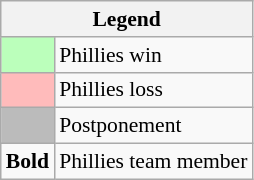<table class="wikitable" style="font-size:90%">
<tr>
<th colspan="2">Legend</th>
</tr>
<tr>
<td style="background:#bfb;"> </td>
<td>Phillies win</td>
</tr>
<tr>
<td style="background:#fbb;"> </td>
<td>Phillies loss</td>
</tr>
<tr>
<td style="background:#bbb;"> </td>
<td>Postponement</td>
</tr>
<tr>
<td><strong>Bold</strong></td>
<td>Phillies team member</td>
</tr>
</table>
